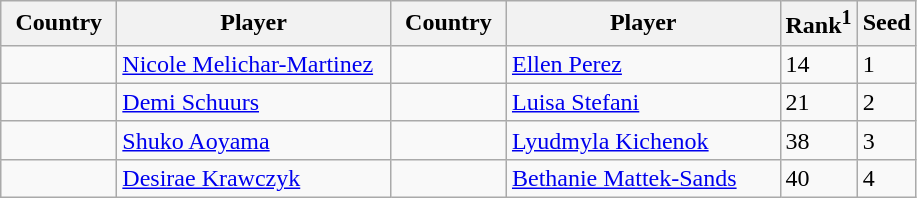<table class="sortable wikitable">
<tr>
<th width="70">Country</th>
<th width="175">Player</th>
<th width="70">Country</th>
<th width="175">Player</th>
<th>Rank<sup>1</sup></th>
<th>Seed</th>
</tr>
<tr>
<td></td>
<td><a href='#'>Nicole Melichar-Martinez</a></td>
<td></td>
<td><a href='#'>Ellen Perez</a></td>
<td>14</td>
<td>1</td>
</tr>
<tr>
<td></td>
<td><a href='#'>Demi Schuurs</a></td>
<td></td>
<td><a href='#'>Luisa Stefani</a></td>
<td>21</td>
<td>2</td>
</tr>
<tr>
<td></td>
<td><a href='#'>Shuko Aoyama</a></td>
<td></td>
<td><a href='#'>Lyudmyla Kichenok</a></td>
<td>38</td>
<td>3</td>
</tr>
<tr>
<td></td>
<td><a href='#'>Desirae Krawczyk</a></td>
<td></td>
<td><a href='#'>Bethanie Mattek-Sands</a></td>
<td>40</td>
<td>4</td>
</tr>
</table>
